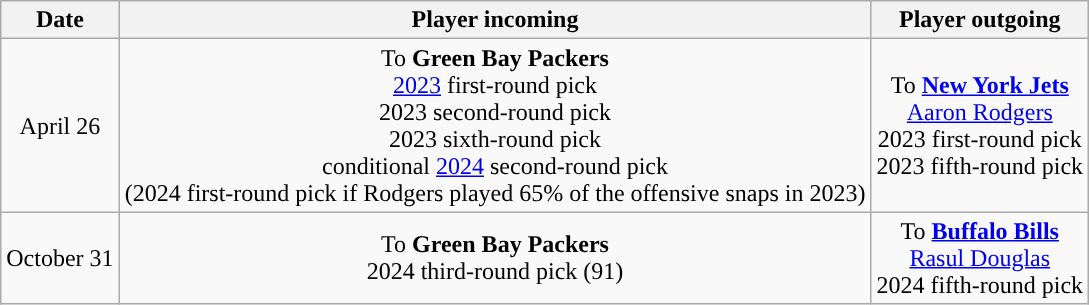<table class="wikitable" style="text-align:center">
<tr>
<th>Date</th>
<th>Player incoming</th>
<th>Player outgoing</th>
</tr>
<tr>
<td>April 26</td>
<td>To <strong>Green Bay Packers</strong><br><a href='#'>2023</a> first-round pick<br>2023 second-round pick<br>2023 sixth-round pick<br>conditional <a href='#'>2024</a> second-round pick <br> (2024 first-round pick if Rodgers played 65% of the offensive snaps in 2023)</td>
<td>To <strong><a href='#'>New York Jets</a></strong><br><a href='#'>Aaron Rodgers</a><br>2023 first-round pick<br>2023 fifth-round pick</td>
</tr>
<tr>
<td>October 31</td>
<td>To <strong>Green Bay Packers</strong><br>2024 third-round pick (91)</td>
<td>To <strong><a href='#'>Buffalo Bills</a></strong><br><a href='#'>Rasul Douglas</a><br>2024 fifth-round pick</td>
</tr>
</table>
